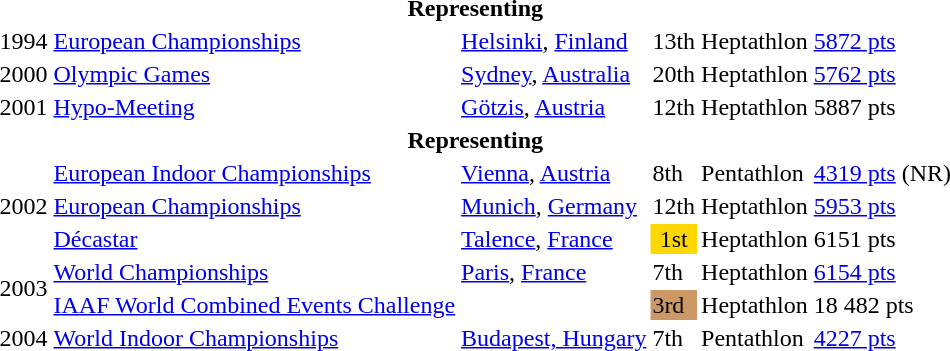<table>
<tr>
<th colspan="6">Representing </th>
</tr>
<tr>
<td>1994</td>
<td><a href='#'>European Championships</a></td>
<td><a href='#'>Helsinki</a>, <a href='#'>Finland</a></td>
<td align="center">13th</td>
<td>Heptathlon</td>
<td><a href='#'>5872 pts</a></td>
</tr>
<tr>
<td>2000</td>
<td><a href='#'>Olympic Games</a></td>
<td><a href='#'>Sydney</a>, <a href='#'>Australia</a></td>
<td>20th</td>
<td>Heptathlon</td>
<td><a href='#'>5762 pts</a></td>
</tr>
<tr>
<td>2001</td>
<td><a href='#'>Hypo-Meeting</a></td>
<td><a href='#'>Götzis</a>, <a href='#'>Austria</a></td>
<td>12th</td>
<td>Heptathlon</td>
<td>5887 pts</td>
</tr>
<tr>
<th colspan="6">Representing </th>
</tr>
<tr>
<td rowspan=3>2002</td>
<td><a href='#'>European Indoor Championships</a></td>
<td><a href='#'>Vienna</a>, <a href='#'>Austria</a></td>
<td>8th</td>
<td>Pentathlon</td>
<td><a href='#'>4319 pts</a> (NR)</td>
</tr>
<tr>
<td><a href='#'>European Championships</a></td>
<td><a href='#'>Munich</a>, <a href='#'>Germany</a></td>
<td>12th</td>
<td>Heptathlon</td>
<td><a href='#'>5953 pts</a></td>
</tr>
<tr>
<td><a href='#'>Décastar</a></td>
<td><a href='#'>Talence</a>, <a href='#'>France</a></td>
<td bgcolor="gold" align="center">1st</td>
<td>Heptathlon</td>
<td>6151 pts</td>
</tr>
<tr>
<td rowspan=2>2003</td>
<td><a href='#'>World Championships</a></td>
<td><a href='#'>Paris</a>, <a href='#'>France</a></td>
<td>7th</td>
<td>Heptathlon</td>
<td><a href='#'>6154 pts</a></td>
</tr>
<tr>
<td><a href='#'>IAAF World Combined Events Challenge</a></td>
<td></td>
<td bgcolor=cc9966>3rd</td>
<td>Heptathlon</td>
<td>18 482 pts</td>
</tr>
<tr>
<td>2004</td>
<td><a href='#'>World Indoor Championships</a></td>
<td><a href='#'>Budapest, Hungary</a></td>
<td>7th</td>
<td>Pentathlon</td>
<td><a href='#'>4227 pts</a></td>
</tr>
</table>
